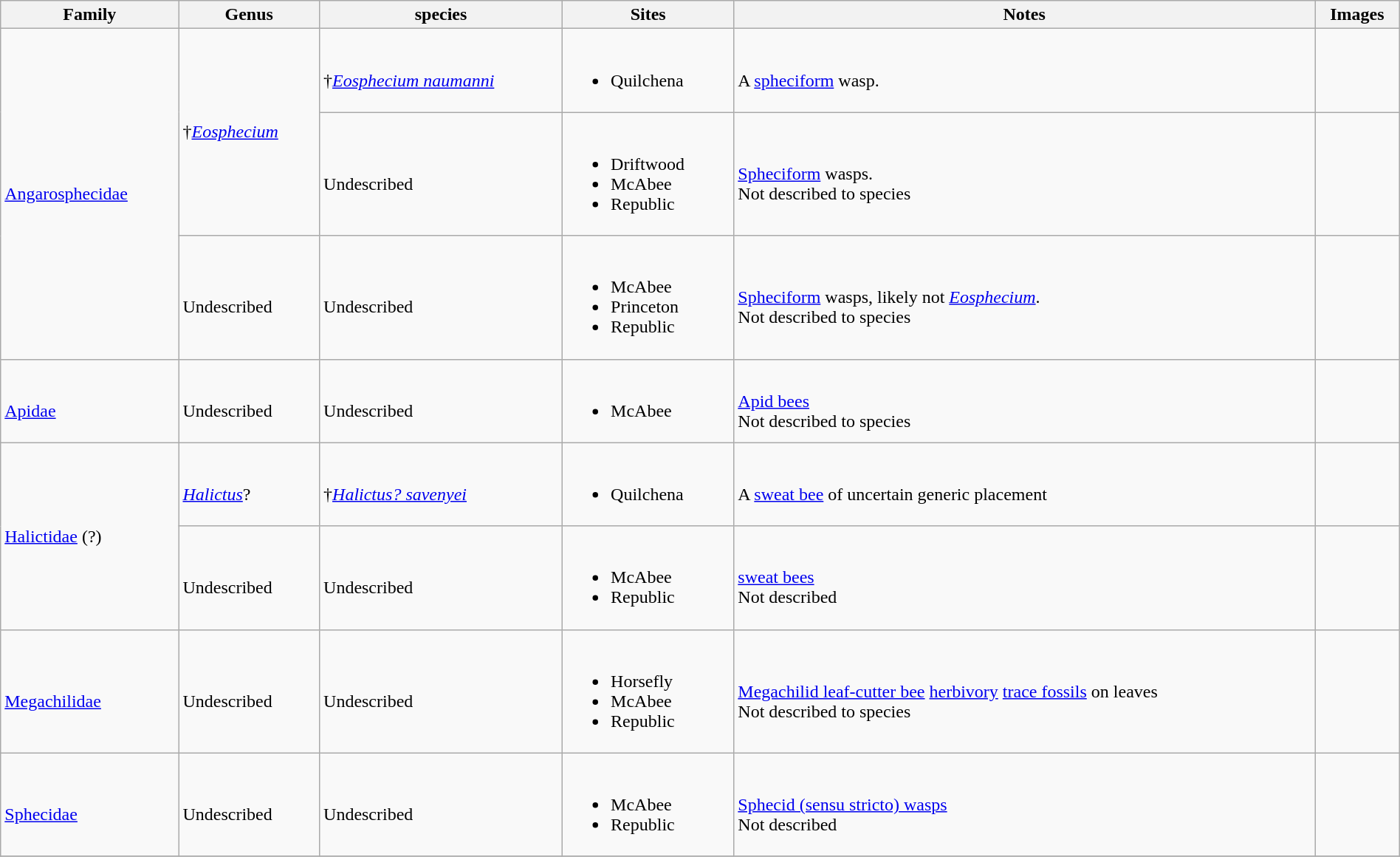<table class="wikitable sortable"  style="margin:auto; width:100%;">
<tr>
<th>Family</th>
<th>Genus</th>
<th>species</th>
<th>Sites</th>
<th>Notes</th>
<th>Images</th>
</tr>
<tr>
<td rowspan=3><a href='#'>Angarosphecidae</a></td>
<td rowspan=2>†<em><a href='#'>Eosphecium</a></em></td>
<td><br>†<em><a href='#'>Eosphecium naumanni</a></em></td>
<td><br><ul><li>Quilchena</li></ul></td>
<td><br>A <a href='#'>spheciform</a> wasp.</td>
<td></td>
</tr>
<tr>
<td><br>Undescribed</td>
<td><br><ul><li>Driftwood</li><li>McAbee</li><li>Republic</li></ul></td>
<td><br><a href='#'>Spheciform</a> wasps.<br> Not described to species</td>
<td></td>
</tr>
<tr>
<td><br>Undescribed</td>
<td><br>Undescribed</td>
<td><br><ul><li>McAbee</li><li>Princeton</li><li>Republic</li></ul></td>
<td><br><a href='#'>Spheciform</a> wasps, likely not <em><a href='#'>Eosphecium</a></em>.<br> Not described to species</td>
<td></td>
</tr>
<tr>
<td><br><a href='#'>Apidae</a></td>
<td><br>Undescribed</td>
<td><br>Undescribed</td>
<td><br><ul><li>McAbee</li></ul></td>
<td><br><a href='#'>Apid bees</a><br> Not described to species</td>
<td></td>
</tr>
<tr>
<td rowspan=2><a href='#'>Halictidae</a> (?)</td>
<td><br><em><a href='#'>Halictus</a></em>?</td>
<td><br>†<em><a href='#'>Halictus? savenyei</a></em></td>
<td><br><ul><li>Quilchena</li></ul></td>
<td><br>A <a href='#'>sweat bee</a> of uncertain generic placement</td>
<td></td>
</tr>
<tr>
<td><br>Undescribed</td>
<td><br>Undescribed</td>
<td><br><ul><li>McAbee</li><li>Republic</li></ul></td>
<td><br><a href='#'>sweat bees</a><br> Not described</td>
<td></td>
</tr>
<tr>
<td><br><a href='#'>Megachilidae</a></td>
<td><br>Undescribed</td>
<td><br>Undescribed</td>
<td><br><ul><li>Horsefly</li><li>McAbee</li><li>Republic</li></ul></td>
<td><br><a href='#'>Megachilid leaf-cutter bee</a> <a href='#'>herbivory</a> <a href='#'>trace fossils</a> on leaves<br> Not described to species</td>
<td><br></td>
</tr>
<tr>
<td><br><a href='#'>Sphecidae</a></td>
<td><br>Undescribed</td>
<td><br>Undescribed</td>
<td><br><ul><li>McAbee</li><li>Republic</li></ul></td>
<td><br><a href='#'>Sphecid (sensu stricto) wasps</a><br> Not described</td>
<td></td>
</tr>
<tr>
</tr>
</table>
